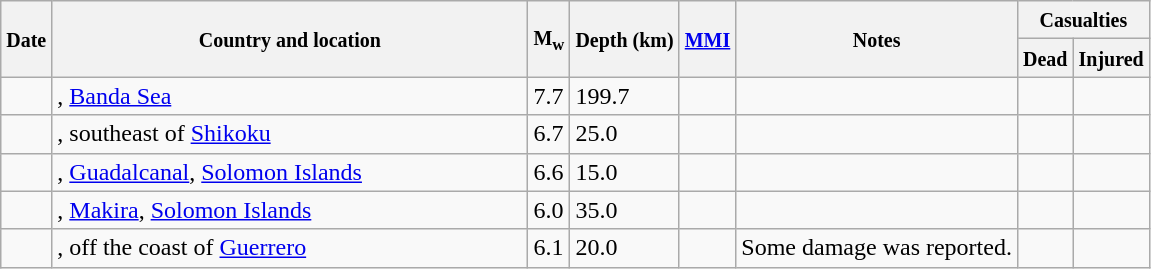<table class="wikitable sortable sort-under" style="border:1px black; margin-left:1em;">
<tr>
<th rowspan="2"><small>Date</small></th>
<th rowspan="2" style="width: 310px"><small>Country and location</small></th>
<th rowspan="2"><small>M<sub>w</sub></small></th>
<th rowspan="2"><small>Depth (km)</small></th>
<th rowspan="2"><small><a href='#'>MMI</a></small></th>
<th rowspan="2" class="unsortable"><small>Notes</small></th>
<th colspan="2"><small>Casualties</small></th>
</tr>
<tr>
<th><small>Dead</small></th>
<th><small>Injured</small></th>
</tr>
<tr>
<td></td>
<td>, <a href='#'>Banda Sea</a></td>
<td>7.7</td>
<td>199.7</td>
<td></td>
<td></td>
<td></td>
<td></td>
</tr>
<tr>
<td></td>
<td>, southeast of <a href='#'>Shikoku</a></td>
<td>6.7</td>
<td>25.0</td>
<td></td>
<td></td>
<td></td>
<td></td>
</tr>
<tr>
<td></td>
<td>, <a href='#'>Guadalcanal</a>, <a href='#'>Solomon Islands</a></td>
<td>6.6</td>
<td>15.0</td>
<td></td>
<td></td>
<td></td>
<td></td>
</tr>
<tr>
<td></td>
<td>, <a href='#'>Makira</a>, <a href='#'>Solomon Islands</a></td>
<td>6.0</td>
<td>35.0</td>
<td></td>
<td></td>
<td></td>
<td></td>
</tr>
<tr>
<td></td>
<td>, off the coast of <a href='#'>Guerrero</a></td>
<td>6.1</td>
<td>20.0</td>
<td></td>
<td>Some damage was reported.</td>
<td></td>
<td></td>
</tr>
</table>
